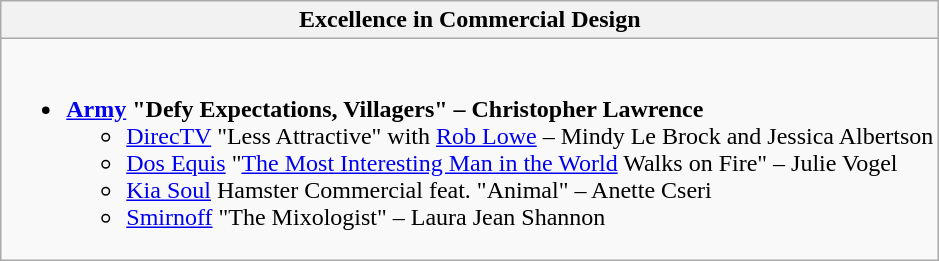<table class=wikitable style="width=100%">
<tr>
<th>Excellence in Commercial Design</th>
</tr>
<tr>
<td valign="top"><br><ul><li><strong><a href='#'>Army</a> "Defy Expectations, Villagers" – Christopher Lawrence</strong><ul><li><a href='#'>DirecTV</a> "Less Attractive" with <a href='#'>Rob Lowe</a> – Mindy Le Brock and Jessica Albertson</li><li><a href='#'>Dos Equis</a> "<a href='#'>The Most Interesting Man in the World</a> Walks on Fire" – Julie Vogel</li><li><a href='#'>Kia Soul</a> Hamster Commercial feat. "Animal" – Anette Cseri</li><li><a href='#'>Smirnoff</a> "The Mixologist" – Laura Jean Shannon</li></ul></li></ul></td>
</tr>
</table>
